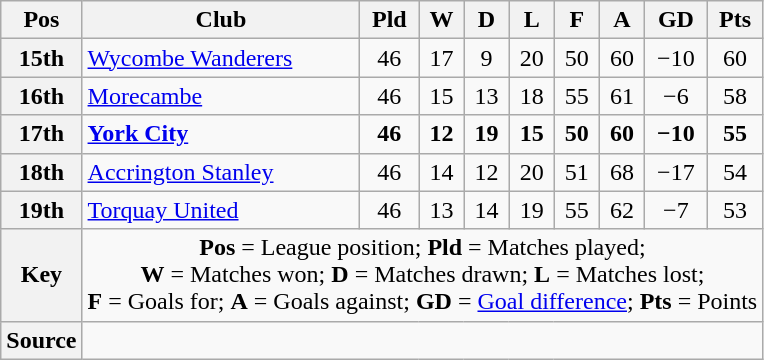<table class=wikitable style="text-align:center">
<tr>
<th scope=col>Pos</th>
<th scope=col>Club</th>
<th scope=col>Pld</th>
<th scope=col>W</th>
<th scope=col>D</th>
<th scope=col>L</th>
<th scope=col>F</th>
<th scope=col>A</th>
<th scope=col>GD</th>
<th scope=col>Pts</th>
</tr>
<tr>
<th scope=row>15th</th>
<td align=left><a href='#'>Wycombe Wanderers</a></td>
<td>46</td>
<td>17</td>
<td>9</td>
<td>20</td>
<td>50</td>
<td>60</td>
<td>−10</td>
<td>60</td>
</tr>
<tr>
<th scope=row>16th</th>
<td align=left><a href='#'>Morecambe</a></td>
<td>46</td>
<td>15</td>
<td>13</td>
<td>18</td>
<td>55</td>
<td>61</td>
<td>−6</td>
<td>58</td>
</tr>
<tr style=font-weight:bold>
<th scope=row>17th</th>
<td align=left><a href='#'>York City</a></td>
<td>46</td>
<td>12</td>
<td>19</td>
<td>15</td>
<td>50</td>
<td>60</td>
<td>−10</td>
<td>55</td>
</tr>
<tr>
<th scope=row>18th</th>
<td align=left><a href='#'>Accrington Stanley</a></td>
<td>46</td>
<td>14</td>
<td>12</td>
<td>20</td>
<td>51</td>
<td>68</td>
<td>−17</td>
<td>54</td>
</tr>
<tr>
<th scope=row>19th</th>
<td align=left><a href='#'>Torquay United</a></td>
<td>46</td>
<td>13</td>
<td>14</td>
<td>19</td>
<td>55</td>
<td>62</td>
<td>−7</td>
<td>53</td>
</tr>
<tr>
<th scope=row>Key</th>
<td colspan=9><strong>Pos</strong> = League position; <strong>Pld</strong> = Matches played;<br><strong>W</strong> = Matches won; <strong>D</strong> = Matches drawn; <strong>L</strong> = Matches lost;<br><strong>F</strong> = Goals for; <strong>A</strong> = Goals against; <strong>GD</strong> = <a href='#'>Goal difference</a>; <strong>Pts</strong> = Points</td>
</tr>
<tr>
<th scope=row>Source</th>
<td colspan=9></td>
</tr>
</table>
